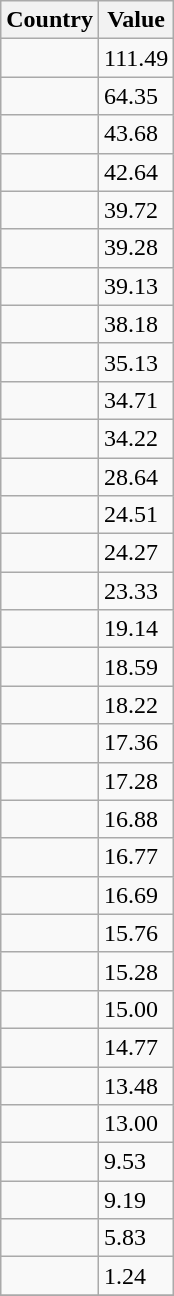<table class="wikitable floatright">
<tr>
<th>Country</th>
<th>Value</th>
</tr>
<tr>
<td></td>
<td>111.49</td>
</tr>
<tr>
<td></td>
<td>64.35</td>
</tr>
<tr>
<td></td>
<td>43.68</td>
</tr>
<tr>
<td></td>
<td>42.64</td>
</tr>
<tr>
<td></td>
<td>39.72</td>
</tr>
<tr>
<td></td>
<td>39.28</td>
</tr>
<tr>
<td></td>
<td>39.13</td>
</tr>
<tr>
<td></td>
<td>38.18</td>
</tr>
<tr>
<td></td>
<td>35.13</td>
</tr>
<tr>
<td></td>
<td>34.71</td>
</tr>
<tr>
<td></td>
<td>34.22</td>
</tr>
<tr>
<td></td>
<td>28.64</td>
</tr>
<tr>
<td></td>
<td>24.51</td>
</tr>
<tr>
<td></td>
<td>24.27</td>
</tr>
<tr>
<td></td>
<td>23.33</td>
</tr>
<tr>
<td></td>
<td>19.14</td>
</tr>
<tr>
<td></td>
<td>18.59</td>
</tr>
<tr>
<td></td>
<td>18.22</td>
</tr>
<tr>
<td></td>
<td>17.36</td>
</tr>
<tr>
<td></td>
<td>17.28</td>
</tr>
<tr>
<td></td>
<td>16.88</td>
</tr>
<tr>
<td></td>
<td>16.77</td>
</tr>
<tr>
<td></td>
<td>16.69</td>
</tr>
<tr>
<td></td>
<td>15.76</td>
</tr>
<tr>
<td></td>
<td>15.28</td>
</tr>
<tr>
<td></td>
<td>15.00</td>
</tr>
<tr>
<td></td>
<td>14.77</td>
</tr>
<tr>
<td></td>
<td>13.48</td>
</tr>
<tr>
<td></td>
<td>13.00</td>
</tr>
<tr>
<td></td>
<td>9.53</td>
</tr>
<tr>
<td></td>
<td>9.19</td>
</tr>
<tr>
<td></td>
<td>5.83</td>
</tr>
<tr>
<td></td>
<td>1.24</td>
</tr>
<tr>
</tr>
</table>
